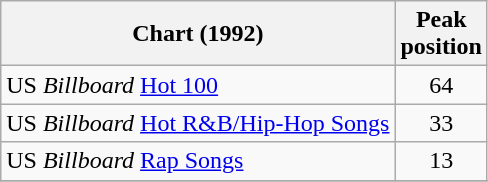<table class="wikitable sortable">
<tr>
<th align="left">Chart (1992)</th>
<th align="left">Peak<br>position</th>
</tr>
<tr>
<td align="left">US <em>Billboard</em> <a href='#'>Hot 100</a></td>
<td align="center">64</td>
</tr>
<tr>
<td align="left">US <em>Billboard</em> <a href='#'>Hot R&B/Hip-Hop Songs</a></td>
<td align="center">33</td>
</tr>
<tr>
<td align="left">US <em>Billboard</em> <a href='#'>Rap Songs</a></td>
<td align="center">13</td>
</tr>
<tr>
</tr>
</table>
